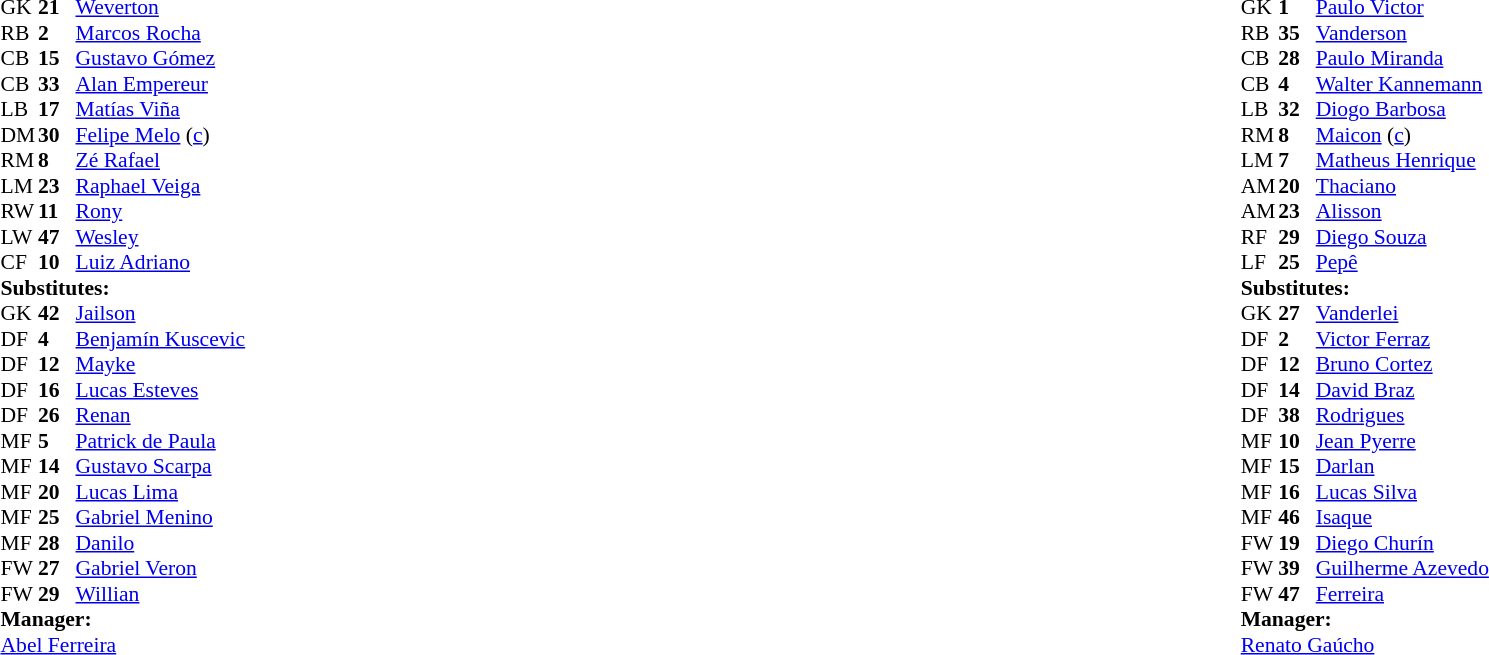<table width="100%">
<tr>
<td valign="top" width="40%"><br><table style="font-size:90%;" cellspacing="0" cellpadding="0">
<tr>
<th width="25"></th>
<th width="25"></th>
</tr>
<tr>
<td>GK</td>
<td><strong>21</strong></td>
<td> <a href='#'>Weverton</a></td>
</tr>
<tr>
<td>RB</td>
<td><strong>2</strong></td>
<td> <a href='#'>Marcos Rocha</a></td>
<td></td>
</tr>
<tr>
<td>CB</td>
<td><strong>15</strong></td>
<td> <a href='#'>Gustavo Gómez</a></td>
</tr>
<tr>
<td>CB</td>
<td><strong>33</strong></td>
<td> <a href='#'>Alan Empereur</a></td>
</tr>
<tr>
<td>LB</td>
<td><strong>17</strong></td>
<td> <a href='#'>Matías Viña</a></td>
</tr>
<tr>
<td>DM</td>
<td><strong>30</strong></td>
<td> <a href='#'>Felipe Melo</a> (<a href='#'>c</a>)</td>
</tr>
<tr>
<td>RM</td>
<td><strong>8</strong></td>
<td> <a href='#'>Zé Rafael</a></td>
<td></td>
<td></td>
</tr>
<tr>
<td>LM</td>
<td><strong>23</strong></td>
<td> <a href='#'>Raphael Veiga</a></td>
<td></td>
<td></td>
</tr>
<tr>
<td>RW</td>
<td><strong>11</strong></td>
<td> <a href='#'>Rony</a></td>
</tr>
<tr>
<td>LW</td>
<td><strong>47</strong></td>
<td> <a href='#'>Wesley</a></td>
<td></td>
<td></td>
</tr>
<tr>
<td>CF</td>
<td><strong>10</strong></td>
<td> <a href='#'>Luiz Adriano</a></td>
<td></td>
<td></td>
</tr>
<tr>
<td colspan=3><strong>Substitutes:</strong></td>
</tr>
<tr>
<td>GK</td>
<td><strong>42</strong></td>
<td> <a href='#'>Jailson</a></td>
</tr>
<tr>
<td>DF</td>
<td><strong>4</strong></td>
<td> <a href='#'>Benjamín Kuscevic</a></td>
</tr>
<tr>
<td>DF</td>
<td><strong>12</strong></td>
<td> <a href='#'>Mayke</a></td>
<td></td>
<td></td>
</tr>
<tr>
<td>DF</td>
<td><strong>16</strong></td>
<td> <a href='#'>Lucas Esteves</a></td>
<td></td>
</tr>
<tr>
<td>DF</td>
<td><strong>26</strong></td>
<td> <a href='#'>Renan</a></td>
</tr>
<tr>
<td>MF</td>
<td><strong>5</strong></td>
<td> <a href='#'>Patrick de Paula</a></td>
<td></td>
<td></td>
</tr>
<tr>
<td>MF</td>
<td><strong>14</strong></td>
<td> <a href='#'>Gustavo Scarpa</a></td>
</tr>
<tr>
<td>MF</td>
<td><strong>20</strong></td>
<td> <a href='#'>Lucas Lima</a></td>
</tr>
<tr>
<td>MF</td>
<td><strong>25</strong></td>
<td> <a href='#'>Gabriel Menino</a></td>
<td></td>
<td></td>
</tr>
<tr>
<td>MF</td>
<td><strong>28</strong></td>
<td> <a href='#'>Danilo</a></td>
</tr>
<tr>
<td>FW</td>
<td><strong>27</strong></td>
<td> <a href='#'>Gabriel Veron</a></td>
</tr>
<tr>
<td>FW</td>
<td><strong>29</strong></td>
<td> <a href='#'>Willian</a></td>
<td></td>
<td></td>
</tr>
<tr>
<td colspan=3><strong>Manager:</strong></td>
</tr>
<tr>
<td colspan=4> <a href='#'>Abel Ferreira</a></td>
</tr>
</table>
</td>
<td valign="top" width="50%"><br><table style="font-size:90%;" cellspacing="0" cellpadding="0" align="center">
<tr>
<th width=25></th>
<th width=25></th>
</tr>
<tr>
<td>GK</td>
<td><strong>1</strong></td>
<td> <a href='#'>Paulo Victor</a></td>
</tr>
<tr>
<td>RB</td>
<td><strong>35</strong></td>
<td> <a href='#'>Vanderson</a></td>
<td></td>
<td></td>
</tr>
<tr>
<td>CB</td>
<td><strong>28</strong></td>
<td> <a href='#'>Paulo Miranda</a></td>
<td></td>
</tr>
<tr>
<td>CB</td>
<td><strong>4</strong></td>
<td> <a href='#'>Walter Kannemann</a></td>
<td></td>
<td></td>
</tr>
<tr>
<td>LB</td>
<td><strong>32</strong></td>
<td> <a href='#'>Diogo Barbosa</a></td>
</tr>
<tr>
<td>RM</td>
<td><strong>8</strong></td>
<td> <a href='#'>Maicon</a> (<a href='#'>c</a>)</td>
</tr>
<tr>
<td>LM</td>
<td><strong>7</strong></td>
<td> <a href='#'>Matheus Henrique</a></td>
</tr>
<tr>
<td>AM</td>
<td><strong>20</strong></td>
<td> <a href='#'>Thaciano</a></td>
<td></td>
<td></td>
</tr>
<tr>
<td>AM</td>
<td><strong>23</strong></td>
<td> <a href='#'>Alisson</a></td>
<td></td>
<td></td>
</tr>
<tr>
<td>RF</td>
<td><strong>29</strong></td>
<td> <a href='#'>Diego Souza</a></td>
</tr>
<tr>
<td>LF</td>
<td><strong>25</strong></td>
<td> <a href='#'>Pepê</a></td>
<td></td>
<td></td>
</tr>
<tr>
<td colspan=3><strong>Substitutes:</strong></td>
</tr>
<tr>
<td>GK</td>
<td><strong>27</strong></td>
<td> <a href='#'>Vanderlei</a></td>
</tr>
<tr>
<td>DF</td>
<td><strong>2</strong></td>
<td> <a href='#'>Victor Ferraz</a></td>
<td></td>
<td></td>
</tr>
<tr>
<td>DF</td>
<td><strong>12</strong></td>
<td> <a href='#'>Bruno Cortez</a></td>
</tr>
<tr>
<td>DF</td>
<td><strong>14</strong></td>
<td> <a href='#'>David Braz</a></td>
</tr>
<tr>
<td>DF</td>
<td><strong>38</strong></td>
<td> <a href='#'>Rodrigues</a></td>
</tr>
<tr>
<td>MF</td>
<td><strong>10</strong></td>
<td> <a href='#'>Jean Pyerre</a></td>
<td></td>
<td></td>
</tr>
<tr>
<td>MF</td>
<td><strong>15</strong></td>
<td> <a href='#'>Darlan</a></td>
</tr>
<tr>
<td>MF</td>
<td><strong>16</strong></td>
<td> <a href='#'>Lucas Silva</a></td>
</tr>
<tr>
<td>MF</td>
<td><strong>46</strong></td>
<td> <a href='#'>Isaque</a></td>
</tr>
<tr>
<td>FW</td>
<td><strong>19</strong></td>
<td> <a href='#'>Diego Churín</a></td>
<td></td>
<td></td>
</tr>
<tr>
<td>FW</td>
<td><strong>39</strong></td>
<td> <a href='#'>Guilherme Azevedo</a></td>
<td></td>
<td></td>
</tr>
<tr>
<td>FW</td>
<td><strong>47</strong></td>
<td> <a href='#'>Ferreira</a></td>
<td></td>
<td></td>
</tr>
<tr>
<td colspan=3><strong>Manager:</strong></td>
</tr>
<tr>
<td colspan=4> <a href='#'>Renato Gaúcho</a></td>
</tr>
</table>
</td>
</tr>
</table>
